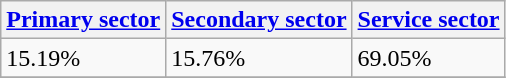<table class="wikitable" border="1">
<tr>
<th><a href='#'>Primary sector</a></th>
<th><a href='#'>Secondary sector</a></th>
<th><a href='#'>Service sector</a></th>
</tr>
<tr>
<td>15.19%</td>
<td>15.76%</td>
<td>69.05%</td>
</tr>
<tr>
</tr>
</table>
